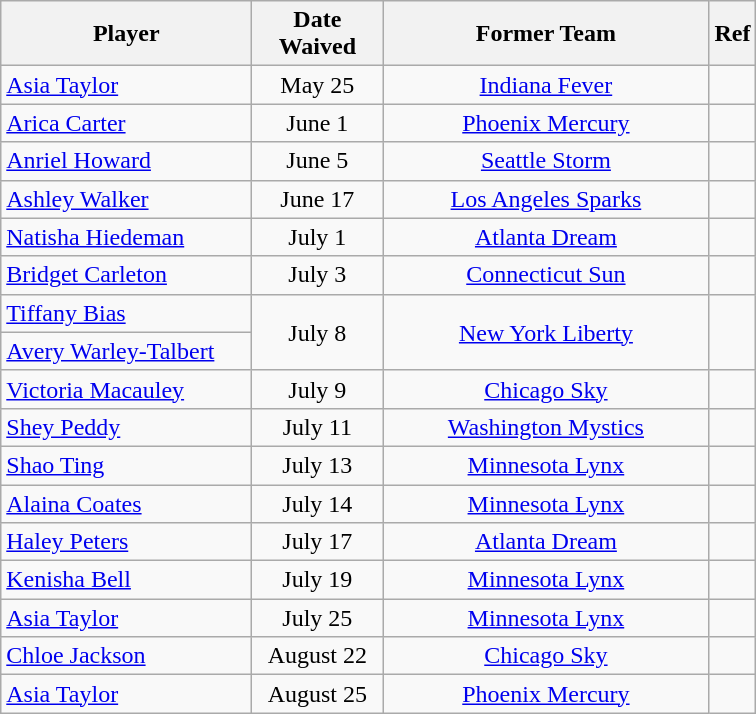<table class="wikitable sortable" style="text-align:center">
<tr>
<th style="width:160px">Player</th>
<th style="width:80px">Date Waived</th>
<th style="width:210px">Former Team</th>
<th class="unsortable">Ref</th>
</tr>
<tr>
<td align=left> <a href='#'>Asia Taylor</a></td>
<td align=center>May 25</td>
<td align=center><a href='#'>Indiana Fever</a></td>
<td align=center></td>
</tr>
<tr>
<td align=left> <a href='#'>Arica Carter</a></td>
<td align=center>June 1</td>
<td align=center><a href='#'>Phoenix Mercury</a></td>
<td align=center></td>
</tr>
<tr>
<td align=left> <a href='#'>Anriel Howard</a></td>
<td align=center>June 5</td>
<td align=center><a href='#'>Seattle Storm</a></td>
<td align=center></td>
</tr>
<tr>
<td align=left> <a href='#'>Ashley Walker</a></td>
<td align=center>June 17</td>
<td align=center><a href='#'>Los Angeles Sparks</a></td>
<td align=center></td>
</tr>
<tr>
<td align=left> <a href='#'>Natisha Hiedeman</a></td>
<td align=center>July 1</td>
<td align=center><a href='#'>Atlanta Dream</a></td>
<td align=center></td>
</tr>
<tr>
<td align=left> <a href='#'>Bridget Carleton</a></td>
<td align=center>July 3</td>
<td align=center><a href='#'>Connecticut Sun</a></td>
<td align=center></td>
</tr>
<tr>
<td align=left> <a href='#'>Tiffany Bias</a></td>
<td rowspan="2" align=center>July 8</td>
<td rowspan="2" align=center><a href='#'>New York Liberty</a></td>
<td rowspan="2" align=center></td>
</tr>
<tr>
<td align=left> <a href='#'>Avery Warley-Talbert</a></td>
</tr>
<tr>
<td align=left> <a href='#'>Victoria Macauley</a></td>
<td align=center>July 9</td>
<td align=center><a href='#'>Chicago Sky</a></td>
<td align=center></td>
</tr>
<tr>
<td align=left> <a href='#'>Shey Peddy</a></td>
<td align=center>July 11</td>
<td align=center><a href='#'>Washington Mystics</a></td>
<td align=center></td>
</tr>
<tr>
<td align=left> <a href='#'>Shao Ting</a></td>
<td align=center>July 13</td>
<td align=center><a href='#'>Minnesota Lynx</a></td>
<td align=center></td>
</tr>
<tr>
<td align=left> <a href='#'>Alaina Coates</a></td>
<td align=center>July 14</td>
<td align=center><a href='#'>Minnesota Lynx</a></td>
<td align=center></td>
</tr>
<tr>
<td align=left> <a href='#'>Haley Peters</a></td>
<td align=center>July 17</td>
<td align=center><a href='#'>Atlanta Dream</a></td>
<td align=center></td>
</tr>
<tr>
<td align=left> <a href='#'>Kenisha Bell</a></td>
<td align=center>July 19</td>
<td align=center><a href='#'>Minnesota Lynx</a></td>
<td align=center></td>
</tr>
<tr>
<td align=left> <a href='#'>Asia Taylor</a></td>
<td align=center>July 25</td>
<td align=center><a href='#'>Minnesota Lynx</a></td>
<td align=center></td>
</tr>
<tr>
<td align=left> <a href='#'>Chloe Jackson</a></td>
<td align=center>August 22</td>
<td align=center><a href='#'>Chicago Sky</a></td>
<td align=center></td>
</tr>
<tr>
<td align=left> <a href='#'>Asia Taylor</a></td>
<td align=center>August 25</td>
<td align=center><a href='#'>Phoenix Mercury</a></td>
<td align=center></td>
</tr>
</table>
